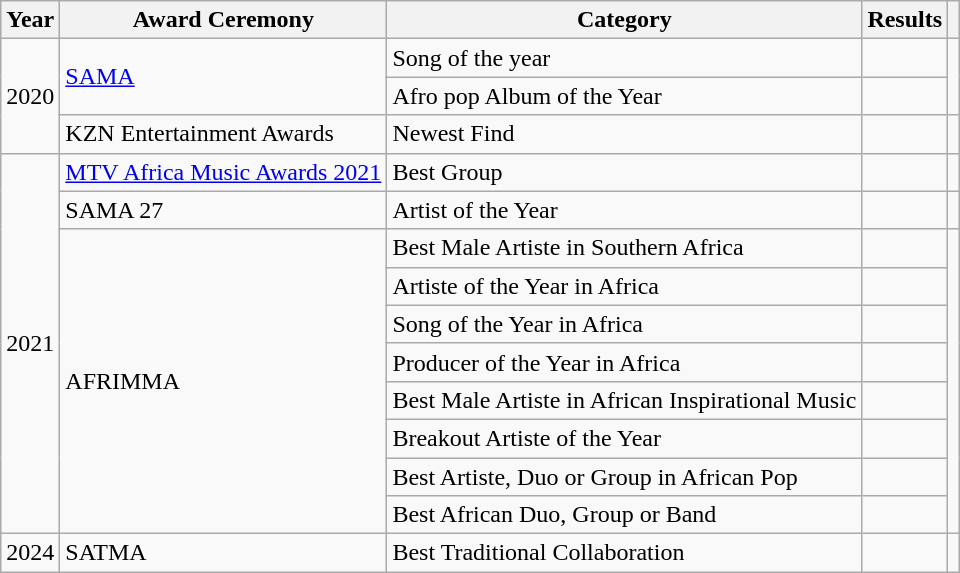<table class="wikitable sortable">
<tr>
<th>Year</th>
<th>Award  Ceremony</th>
<th>Category</th>
<th>Results</th>
<th></th>
</tr>
<tr>
<td rowspan="3">2020</td>
<td rowspan="2"><a href='#'>SAMA</a></td>
<td>Song of the year</td>
<td></td>
<td rowspan="2"></td>
</tr>
<tr>
<td>Afro pop Album of the Year</td>
<td></td>
</tr>
<tr>
<td>KZN Entertainment Awards</td>
<td>Newest Find</td>
<td></td>
<td></td>
</tr>
<tr>
<td rowspan="10">2021</td>
<td><a href='#'>MTV Africa Music Awards 2021</a></td>
<td>Best Group</td>
<td></td>
<td></td>
</tr>
<tr>
<td>SAMA 27</td>
<td>Artist of the Year</td>
<td></td>
<td></td>
</tr>
<tr>
<td rowspan="8">AFRIMMA</td>
<td>Best Male Artiste in Southern Africa</td>
<td></td>
<td rowspan="8"></td>
</tr>
<tr>
<td>Artiste of the Year in Africa</td>
<td></td>
</tr>
<tr>
<td>Song of the Year in Africa</td>
<td></td>
</tr>
<tr>
<td>Producer of the Year in Africa</td>
<td></td>
</tr>
<tr>
<td>Best Male Artiste in African Inspirational Music</td>
<td></td>
</tr>
<tr>
<td>Breakout Artiste of the Year</td>
<td></td>
</tr>
<tr>
<td>Best Artiste, Duo or Group in African Pop</td>
<td></td>
</tr>
<tr>
<td>Best African Duo, Group or Band</td>
<td></td>
</tr>
<tr>
<td>2024</td>
<td>SATMA</td>
<td>Best Traditional Collaboration</td>
<td></td>
<td></td>
</tr>
</table>
